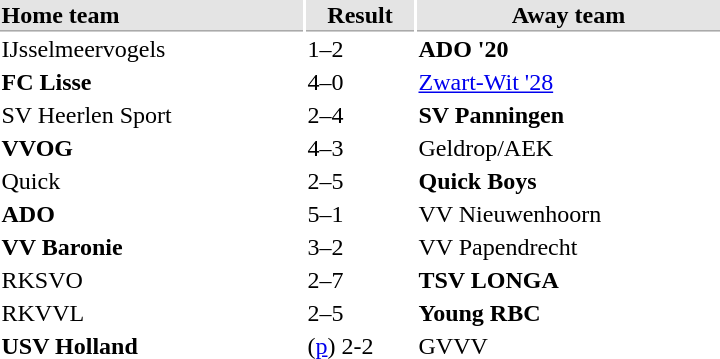<table>
<tr bgcolor="#E4E4E4">
<th style="border-bottom:1px solid #AAAAAA" width="200" align="left">Home team</th>
<th style="border-bottom:1px solid #AAAAAA" width="70" align="center">Result</th>
<th style="border-bottom:1px solid #AAAAAA" width="200">Away team</th>
</tr>
<tr>
<td>IJsselmeervogels</td>
<td>1–2</td>
<td><strong>ADO '20</strong></td>
</tr>
<tr>
<td><strong>FC Lisse</strong></td>
<td>4–0</td>
<td><a href='#'>Zwart-Wit '28</a></td>
</tr>
<tr>
<td>SV Heerlen Sport</td>
<td>2–4</td>
<td><strong>SV Panningen</strong></td>
</tr>
<tr>
<td><strong>VVOG</strong></td>
<td>4–3</td>
<td>Geldrop/AEK</td>
</tr>
<tr>
<td>Quick</td>
<td>2–5</td>
<td><strong>Quick Boys</strong></td>
</tr>
<tr>
<td><strong>ADO</strong></td>
<td>5–1</td>
<td>VV Nieuwenhoorn</td>
</tr>
<tr>
<td><strong>VV Baronie</strong></td>
<td>3–2</td>
<td>VV Papendrecht</td>
</tr>
<tr>
<td>RKSVO</td>
<td>2–7</td>
<td><strong>TSV LONGA</strong></td>
</tr>
<tr>
<td>RKVVL</td>
<td>2–5</td>
<td><strong>Young RBC</strong></td>
</tr>
<tr>
<td><strong>USV Holland</strong></td>
<td>(<a href='#'>p</a>) 2-2</td>
<td>GVVV</td>
</tr>
</table>
